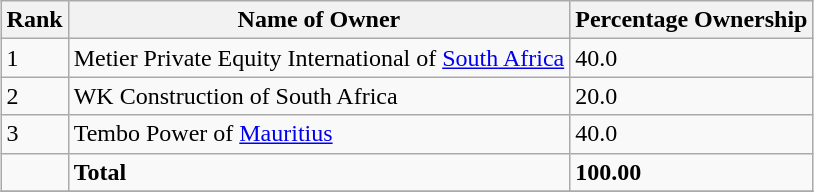<table class="wikitable sortable" style="margin: 0.5em auto">
<tr>
<th>Rank</th>
<th>Name of Owner</th>
<th>Percentage Ownership</th>
</tr>
<tr>
<td>1</td>
<td>Metier Private Equity International of <a href='#'>South Africa</a></td>
<td>40.0</td>
</tr>
<tr>
<td>2</td>
<td>WK Construction of South Africa</td>
<td>20.0</td>
</tr>
<tr>
<td>3</td>
<td>Tembo Power of <a href='#'>Mauritius</a></td>
<td>40.0</td>
</tr>
<tr>
<td></td>
<td><strong>Total</strong></td>
<td><strong>100.00</strong></td>
</tr>
<tr>
</tr>
</table>
